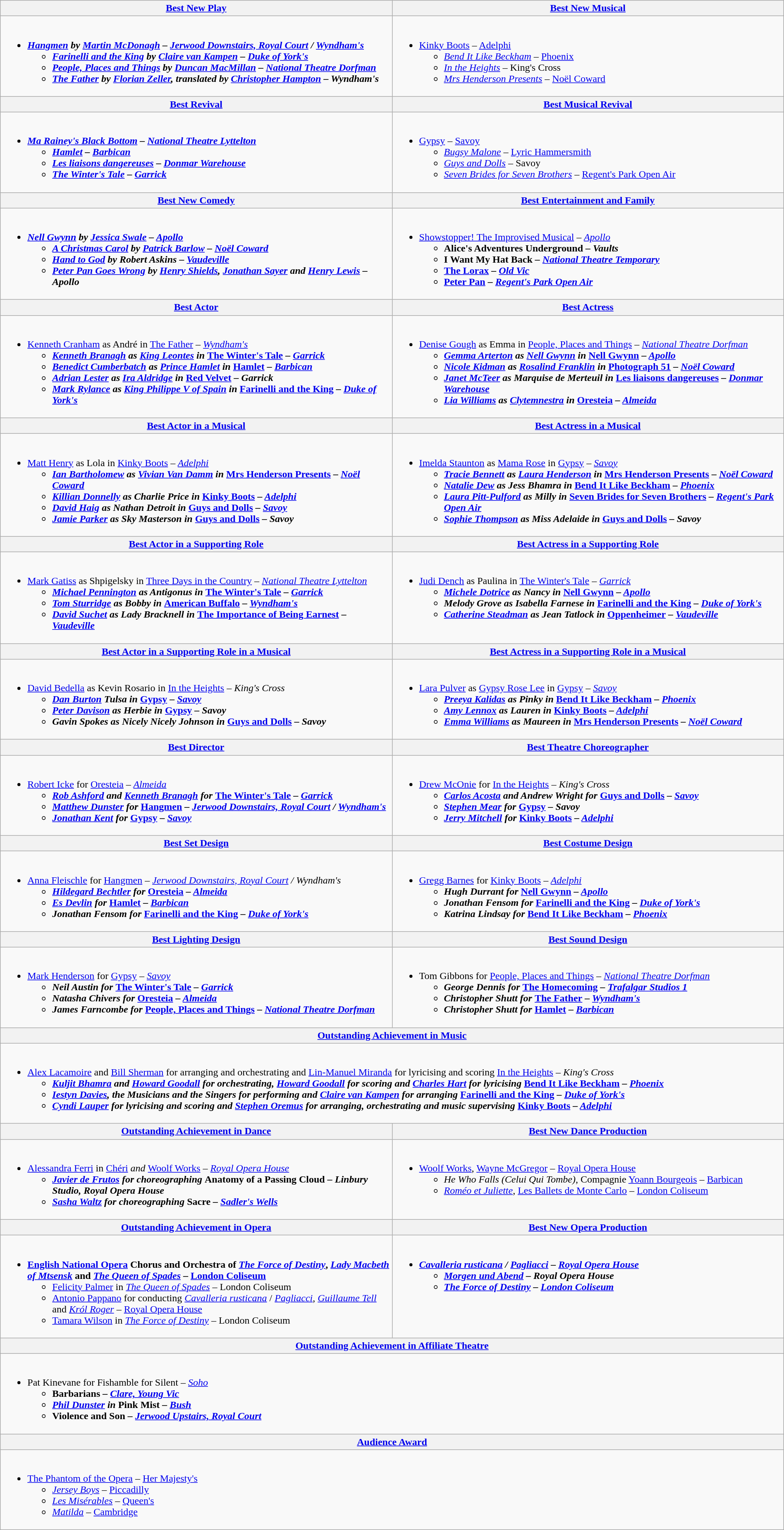<table class=wikitable width="100%">
<tr>
<th width="50%"><a href='#'>Best New Play</a></th>
<th width="50%"><a href='#'>Best New Musical</a></th>
</tr>
<tr>
<td valign="top"><br><ul><li><strong><em><a href='#'>Hangmen</a><em> by <a href='#'>Martin McDonagh</a> – <a href='#'>Jerwood Downstairs, Royal Court</a> / <a href='#'>Wyndham's</a><strong><ul><li></em><a href='#'>Farinelli and the King</a><em> by <a href='#'>Claire van Kampen</a> – <a href='#'>Duke of York's</a></li><li></em><a href='#'>People, Places and Things</a><em> by <a href='#'>Duncan MacMillan</a> – <a href='#'>National Theatre Dorfman</a></li><li></em><a href='#'>The Father</a><em> by <a href='#'>Florian Zeller</a>, translated by <a href='#'>Christopher Hampton</a> – Wyndham's</li></ul></li></ul></td>
<td valign="top"><br><ul><li></em></strong><a href='#'>Kinky Boots</a></em> – <a href='#'>Adelphi</a></strong><ul><li><em><a href='#'>Bend It Like Beckham</a></em> – <a href='#'>Phoenix</a></li><li><em><a href='#'>In the Heights</a></em> – King's Cross</li><li><em><a href='#'>Mrs Henderson Presents</a></em> – <a href='#'>Noël Coward</a></li></ul></li></ul></td>
</tr>
<tr>
<th width="50%"><a href='#'>Best Revival</a></th>
<th width="50%"><a href='#'>Best Musical Revival</a></th>
</tr>
<tr>
<td valign="top"><br><ul><li><strong><em><a href='#'>Ma Rainey's Black Bottom</a><em> – <a href='#'>National Theatre Lyttelton</a><strong><ul><li></em><a href='#'>Hamlet</a><em> – <a href='#'>Barbican</a></li><li></em><a href='#'>Les liaisons dangereuses</a><em> – <a href='#'>Donmar Warehouse</a></li><li></em><a href='#'>The Winter's Tale</a><em> – <a href='#'>Garrick</a></li></ul></li></ul></td>
<td valign="top"><br><ul><li></em></strong><a href='#'>Gypsy</a></em> – <a href='#'>Savoy</a></strong><ul><li><em><a href='#'>Bugsy Malone</a></em> – <a href='#'>Lyric Hammersmith</a></li><li><em><a href='#'>Guys and Dolls</a></em> – Savoy</li><li><em><a href='#'>Seven Brides for Seven Brothers</a></em> – <a href='#'>Regent's Park Open Air</a></li></ul></li></ul></td>
</tr>
<tr>
<th width="50%"><a href='#'>Best New Comedy</a></th>
<th width="50%"><a href='#'>Best Entertainment and Family</a></th>
</tr>
<tr>
<td valign="top"><br><ul><li><strong><em><a href='#'>Nell Gwynn</a><em> by <a href='#'>Jessica Swale</a> – <a href='#'>Apollo</a><strong><ul><li></em><a href='#'>A Christmas Carol</a><em> by <a href='#'>Patrick Barlow</a> – <a href='#'>Noël Coward</a></li><li></em><a href='#'>Hand to God</a><em> by Robert Askins – <a href='#'>Vaudeville</a></li><li></em><a href='#'>Peter Pan Goes Wrong</a><em> by <a href='#'>Henry Shields</a>, <a href='#'>Jonathan Sayer</a> and <a href='#'>Henry Lewis</a> – Apollo</li></ul></li></ul></td>
<td valign="top"><br><ul><li></strong> </em><a href='#'>Showstopper! The Improvised Musical</a><em> – <a href='#'>Apollo</a><strong><ul><li></em>Alice's Adventures Underground<em> – Vaults</li><li></em>I Want My Hat Back<em> – <a href='#'>National Theatre Temporary</a></li><li></em><a href='#'>The Lorax</a><em> – <a href='#'>Old Vic</a></li><li></em><a href='#'>Peter Pan</a><em> – <a href='#'>Regent's Park Open Air</a></li></ul></li></ul></td>
</tr>
<tr>
<th width="50%"><a href='#'>Best Actor</a></th>
<th width="50%"><a href='#'>Best Actress</a></th>
</tr>
<tr>
<td valign="top"><br><ul><li></strong><a href='#'>Kenneth Cranham</a> as André in </em><a href='#'>The Father</a><em> – <a href='#'>Wyndham's</a><strong><ul><li><a href='#'>Kenneth Branagh</a> as <a href='#'>King Leontes</a> in </em><a href='#'>The Winter's Tale</a><em> – <a href='#'>Garrick</a></li><li><a href='#'>Benedict Cumberbatch</a> as <a href='#'>Prince Hamlet</a> in </em><a href='#'>Hamlet</a><em> – <a href='#'>Barbican</a></li><li><a href='#'>Adrian Lester</a> as <a href='#'>Ira Aldridge</a> in </em><a href='#'>Red Velvet</a><em> – Garrick</li><li><a href='#'>Mark Rylance</a> as <a href='#'>King Philippe V of Spain</a> in </em><a href='#'>Farinelli and the King</a><em> – <a href='#'>Duke of York's</a></li></ul></li></ul></td>
<td valign="top"><br><ul><li></strong><a href='#'>Denise Gough</a> as Emma in </em><a href='#'>People, Places and Things</a><em> – <a href='#'>National Theatre Dorfman</a><strong><ul><li><a href='#'>Gemma Arterton</a> as <a href='#'>Nell Gwynn</a> in </em><a href='#'>Nell Gwynn</a><em> – <a href='#'>Apollo</a></li><li><a href='#'>Nicole Kidman</a> as <a href='#'>Rosalind Franklin</a> in </em><a href='#'>Photograph 51</a><em> – <a href='#'>Noël Coward</a></li><li><a href='#'>Janet McTeer</a> as Marquise de Merteuil in </em><a href='#'>Les liaisons dangereuses</a><em> – <a href='#'>Donmar Warehouse</a></li><li><a href='#'>Lia Williams</a> as <a href='#'>Clytemnestra</a> in </em><a href='#'>Oresteia</a><em> – <a href='#'>Almeida</a></li></ul></li></ul></td>
</tr>
<tr>
<th width="50%"><a href='#'>Best Actor in a Musical</a></th>
<th width="50%"><a href='#'>Best Actress in a Musical</a></th>
</tr>
<tr>
<td valign="top"><br><ul><li></strong><a href='#'>Matt Henry</a> as Lola in </em><a href='#'>Kinky Boots</a><em> – <a href='#'>Adelphi</a><strong><ul><li><a href='#'>Ian Bartholomew</a> as <a href='#'>Vivian Van Damm</a> in </em><a href='#'>Mrs Henderson Presents</a><em> – <a href='#'>Noël Coward</a></li><li><a href='#'>Killian Donnelly</a> as Charlie Price in </em><a href='#'>Kinky Boots</a><em> – <a href='#'>Adelphi</a></li><li><a href='#'>David Haig</a> as Nathan Detroit in </em><a href='#'>Guys and Dolls</a><em> – <a href='#'>Savoy</a></li><li><a href='#'>Jamie Parker</a> as Sky Masterson in </em><a href='#'>Guys and Dolls</a><em> – Savoy</li></ul></li></ul></td>
<td valign="top"><br><ul><li></strong><a href='#'>Imelda Staunton</a> as <a href='#'>Mama Rose</a> in </em><a href='#'>Gypsy</a><em> – <a href='#'>Savoy</a><strong><ul><li><a href='#'>Tracie Bennett</a> as <a href='#'>Laura Henderson</a> in </em><a href='#'>Mrs Henderson Presents</a><em> – <a href='#'>Noël Coward</a></li><li><a href='#'>Natalie Dew</a> as Jess Bhamra in </em><a href='#'>Bend It Like Beckham</a><em> – <a href='#'>Phoenix</a></li><li><a href='#'>Laura Pitt-Pulford</a> as Milly in </em><a href='#'>Seven Brides for Seven Brothers</a><em> – <a href='#'>Regent's Park Open Air</a></li><li><a href='#'>Sophie Thompson</a> as Miss Adelaide in </em><a href='#'>Guys and Dolls</a><em> – Savoy</li></ul></li></ul></td>
</tr>
<tr>
<th width="50%"><a href='#'>Best Actor in a Supporting Role</a></th>
<th width="50%"><a href='#'>Best Actress in a Supporting Role</a></th>
</tr>
<tr>
<td valign="top"><br><ul><li></strong><a href='#'>Mark Gatiss</a> as Shpigelsky in </em><a href='#'>Three Days in the Country</a><em> – <a href='#'>National Theatre Lyttelton</a><strong><ul><li><a href='#'>Michael Pennington</a> as Antigonus in </em><a href='#'>The Winter's Tale</a><em> – <a href='#'>Garrick</a></li><li><a href='#'>Tom Sturridge</a> as Bobby in </em><a href='#'>American Buffalo</a><em> – <a href='#'>Wyndham's</a></li><li><a href='#'>David Suchet</a> as Lady Bracknell in </em><a href='#'>The Importance of Being Earnest</a><em> – <a href='#'>Vaudeville</a></li></ul></li></ul></td>
<td valign="top"><br><ul><li></strong><a href='#'>Judi Dench</a> as Paulina in </em><a href='#'>The Winter's Tale</a><em> – <a href='#'>Garrick</a><strong><ul><li><a href='#'>Michele Dotrice</a> as Nancy in </em><a href='#'>Nell Gwynn</a><em> – <a href='#'>Apollo</a></li><li>Melody Grove as Isabella Farnese in </em><a href='#'>Farinelli and the King</a><em> – <a href='#'>Duke of York's</a></li><li><a href='#'>Catherine Steadman</a> as Jean Tatlock in </em><a href='#'>Oppenheimer</a><em> – <a href='#'>Vaudeville</a></li></ul></li></ul></td>
</tr>
<tr>
<th width="50%"><a href='#'>Best Actor in a Supporting Role in a Musical</a></th>
<th width="50%"><a href='#'>Best Actress in a Supporting Role in a Musical</a></th>
</tr>
<tr>
<td valign="top"><br><ul><li></strong><a href='#'>David Bedella</a> as Kevin Rosario in </em><a href='#'>In the Heights</a><em> – King's Cross<strong><ul><li><a href='#'>Dan Burton</a> Tulsa in </em><a href='#'>Gypsy</a><em> – <a href='#'>Savoy</a></li><li><a href='#'>Peter Davison</a> as Herbie in </em><a href='#'>Gypsy</a><em> – Savoy</li><li>Gavin Spokes as Nicely Nicely Johnson in </em><a href='#'>Guys and Dolls</a><em> – Savoy</li></ul></li></ul></td>
<td valign="top"><br><ul><li></strong><a href='#'>Lara Pulver</a> as <a href='#'>Gypsy Rose Lee</a> in </em><a href='#'>Gypsy</a><em> – <a href='#'>Savoy</a><strong><ul><li><a href='#'>Preeya Kalidas</a> as Pinky in </em><a href='#'>Bend It Like Beckham</a><em> – <a href='#'>Phoenix</a></li><li><a href='#'>Amy Lennox</a> as Lauren in </em><a href='#'>Kinky Boots</a><em> – <a href='#'>Adelphi</a></li><li><a href='#'>Emma Williams</a> as Maureen in </em><a href='#'>Mrs Henderson Presents</a><em> – <a href='#'>Noël Coward</a></li></ul></li></ul></td>
</tr>
<tr>
<th width="50%"><a href='#'>Best Director</a></th>
<th width="50%"><a href='#'>Best Theatre Choreographer</a></th>
</tr>
<tr>
<td valign="top"><br><ul><li></strong><a href='#'>Robert Icke</a> for </em><a href='#'>Oresteia</a><em> – <a href='#'>Almeida</a><strong><ul><li><a href='#'>Rob Ashford</a> and <a href='#'>Kenneth Branagh</a> for </em><a href='#'>The Winter's Tale</a><em> – <a href='#'>Garrick</a></li><li><a href='#'>Matthew Dunster</a> for </em><a href='#'>Hangmen</a><em> – <a href='#'>Jerwood Downstairs, Royal Court</a> / <a href='#'>Wyndham's</a></li><li><a href='#'>Jonathan Kent</a> for </em><a href='#'>Gypsy</a><em> – <a href='#'>Savoy</a></li></ul></li></ul></td>
<td valign="top"><br><ul><li></strong><a href='#'>Drew McOnie</a> for </em><a href='#'>In the Heights</a><em> – King's Cross<strong><ul><li><a href='#'>Carlos Acosta</a> and Andrew Wright for </em><a href='#'>Guys and Dolls</a><em> – <a href='#'>Savoy</a></li><li><a href='#'>Stephen Mear</a> for </em><a href='#'>Gypsy</a><em> – Savoy</li><li><a href='#'>Jerry Mitchell</a> for </em><a href='#'>Kinky Boots</a><em> – <a href='#'>Adelphi</a></li></ul></li></ul></td>
</tr>
<tr>
<th width="50%"><a href='#'>Best Set Design</a></th>
<th width="50%"><a href='#'>Best Costume Design</a></th>
</tr>
<tr>
<td valign="top"><br><ul><li></strong><a href='#'>Anna Fleischle</a> for </em><a href='#'>Hangmen</a><em> – <a href='#'>Jerwood Downstairs, Royal Court</a> / Wyndham's<strong><ul><li><a href='#'>Hildegard Bechtler</a> for </em><a href='#'>Oresteia</a><em> – <a href='#'>Almeida</a></li><li><a href='#'>Es Devlin</a> for </em><a href='#'>Hamlet</a><em> – <a href='#'>Barbican</a></li><li>Jonathan Fensom for </em><a href='#'>Farinelli and the King</a><em> – <a href='#'>Duke of York's</a></li></ul></li></ul></td>
<td valign="top"><br><ul><li></strong><a href='#'>Gregg Barnes</a> for </em><a href='#'>Kinky Boots</a><em> – <a href='#'>Adelphi</a><strong><ul><li>Hugh Durrant for </em><a href='#'>Nell Gwynn</a><em> – <a href='#'>Apollo</a></li><li>Jonathan Fensom for </em><a href='#'>Farinelli and the King</a><em> – <a href='#'>Duke of York's</a></li><li>Katrina Lindsay for </em><a href='#'>Bend It Like Beckham</a><em> – <a href='#'>Phoenix</a></li></ul></li></ul></td>
</tr>
<tr>
<th width="50%"><a href='#'>Best Lighting Design</a></th>
<th width="50%"><a href='#'>Best Sound Design</a></th>
</tr>
<tr>
<td valign="top"><br><ul><li></strong><a href='#'>Mark Henderson</a> for </em><a href='#'>Gypsy</a><em> – <a href='#'>Savoy</a><strong><ul><li>Neil Austin for </em><a href='#'>The Winter's Tale</a><em> – <a href='#'>Garrick</a></li><li>Natasha Chivers for </em><a href='#'>Oresteia</a><em> – <a href='#'>Almeida</a></li><li>James Farncombe for </em><a href='#'>People, Places and Things</a><em> – <a href='#'>National Theatre Dorfman</a></li></ul></li></ul></td>
<td valign="top"><br><ul><li></strong>Tom Gibbons for </em><a href='#'>People, Places and Things</a><em> – <a href='#'>National Theatre Dorfman</a><strong><ul><li>George Dennis for </em><a href='#'>The Homecoming</a><em> – <a href='#'>Trafalgar Studios 1</a></li><li>Christopher Shutt for </em><a href='#'>The Father</a><em> – <a href='#'>Wyndham's</a></li><li>Christopher Shutt for </em><a href='#'>Hamlet</a><em> – <a href='#'>Barbican</a></li></ul></li></ul></td>
</tr>
<tr>
<th colspan=2><a href='#'>Outstanding Achievement in Music</a></th>
</tr>
<tr>
<td colspan=2 valign="top"><br><ul><li></strong><a href='#'>Alex Lacamoire</a> and <a href='#'>Bill Sherman</a> for arranging and orchestrating and <a href='#'>Lin-Manuel Miranda</a> for lyricising and scoring </em><a href='#'>In the Heights</a><em> – King's Cross<strong><ul><li><a href='#'>Kuljit Bhamra</a> and <a href='#'>Howard Goodall</a> for orchestrating, <a href='#'>Howard Goodall</a> for scoring and <a href='#'>Charles Hart</a> for lyricising </em><a href='#'>Bend It Like Beckham</a><em> – <a href='#'>Phoenix</a></li><li><a href='#'>Iestyn Davies</a>, the Musicians and the Singers for performing and <a href='#'>Claire van Kampen</a> for arranging </em><a href='#'>Farinelli and the King</a><em> – <a href='#'>Duke of York's</a></li><li><a href='#'>Cyndi Lauper</a> for lyricising and scoring and <a href='#'>Stephen Oremus</a> for arranging, orchestrating and music supervising </em><a href='#'>Kinky Boots</a><em> – <a href='#'>Adelphi</a></li></ul></li></ul></td>
</tr>
<tr>
<th width="50%"><a href='#'>Outstanding Achievement in Dance</a></th>
<th width="50%"><a href='#'>Best New Dance Production</a></th>
</tr>
<tr>
<td valign="top"><br><ul><li></strong><a href='#'>Alessandra Ferri</a> in </em><a href='#'>Chéri</a><em> and </em><a href='#'>Woolf Works</a><em> – <a href='#'>Royal Opera House</a><strong><ul><li><a href='#'>Javier de Frutos</a> for choreographing </em>Anatomy of a Passing Cloud<em> – Linbury Studio, Royal Opera House</li><li><a href='#'>Sasha Waltz</a> for choreographing </em>Sacre<em> – <a href='#'>Sadler's Wells</a></li></ul></li></ul></td>
<td valign="top"><br><ul><li></em></strong><a href='#'>Woolf Works</a></em>, <a href='#'>Wayne McGregor</a> – <a href='#'>Royal Opera House</a></strong><ul><li><em>He Who Falls (Celui Qui Tombe)</em>, Compagnie <a href='#'>Yoann Bourgeois</a> – <a href='#'>Barbican</a></li><li><em><a href='#'>Roméo et Juliette</a></em>, <a href='#'>Les Ballets de Monte Carlo</a> – <a href='#'>London Coliseum</a></li></ul></li></ul></td>
</tr>
<tr>
<th width="50%"><a href='#'>Outstanding Achievement in Opera</a></th>
<th width="50%"><a href='#'>Best New Opera Production</a></th>
</tr>
<tr>
<td valign="top"><br><ul><li><strong><a href='#'>English National Opera</a> Chorus and Orchestra of <em><a href='#'>The Force of Destiny</a></em>, <em><a href='#'>Lady Macbeth of Mtsensk</a></em> and <em><a href='#'>The Queen of Spades</a></em> – <a href='#'>London Coliseum</a></strong><ul><li><a href='#'>Felicity Palmer</a> in <em><a href='#'>The Queen of Spades</a></em> – London Coliseum</li><li><a href='#'>Antonio Pappano</a> for conducting <em><a href='#'>Cavalleria rusticana</a></em> / <em><a href='#'>Pagliacci</a></em>, <em><a href='#'>Guillaume Tell</a></em> and <em><a href='#'>Król Roger</a></em> – <a href='#'>Royal Opera House</a></li><li><a href='#'>Tamara Wilson</a> in <em><a href='#'>The Force of Destiny</a></em> – London Coliseum</li></ul></li></ul></td>
<td valign="top"><br><ul><li><strong><em><a href='#'>Cavalleria rusticana</a><em> / </em><a href='#'>Pagliacci</a><em> – <a href='#'>Royal Opera House</a><strong><ul><li></em><a href='#'>Morgen und Abend</a><em> – Royal Opera House</li><li></em><a href='#'>The Force of Destiny</a><em> – <a href='#'>London Coliseum</a></li></ul></li></ul></td>
</tr>
<tr>
<th colspan=2><a href='#'>Outstanding Achievement in Affiliate Theatre</a></th>
</tr>
<tr>
<td colspan=2 valign="top"><br><ul><li></strong>Pat Kinevane for </em>Fishamble for Silent<em> – <a href='#'>Soho</a><strong><ul><li></em>Barbarians<em> – <a href='#'>Clare, Young Vic</a></li><li><a href='#'>Phil Dunster</a> in </em>Pink Mist<em> – <a href='#'>Bush</a></li><li></em>Violence and Son<em> – <a href='#'>Jerwood Upstairs, Royal Court</a></li></ul></li></ul></td>
</tr>
<tr>
<th colspan=2><a href='#'>Audience Award</a></th>
</tr>
<tr>
<td colspan=2 valign="top"><br><ul><li></em></strong><a href='#'>The Phantom of the Opera</a></em> – <a href='#'>Her Majesty's</a></strong><ul><li><em><a href='#'>Jersey Boys</a></em> – <a href='#'>Piccadilly</a></li><li><em><a href='#'>Les Misérables</a></em> – <a href='#'>Queen's</a></li><li><em><a href='#'>Matilda</a></em> – <a href='#'>Cambridge</a></li></ul></li></ul></td>
</tr>
</table>
